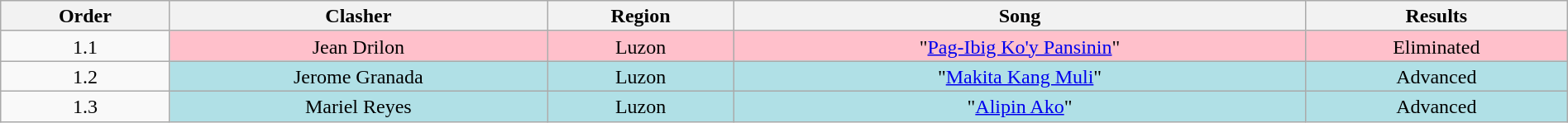<table class="wikitable" style="text-align:center; line-height:17px; width:100%;">
<tr>
<th>Order</th>
<th>Clasher</th>
<th>Region</th>
<th>Song</th>
<th>Results</th>
</tr>
<tr>
<td>1.1</td>
<td style="background:pink;">Jean Drilon</td>
<td style="background:pink;">Luzon</td>
<td style="background:pink;">"<a href='#'>Pag-Ibig Ko'y Pansinin</a>"</td>
<td style="background:pink;">Eliminated</td>
</tr>
<tr>
<td>1.2</td>
<td style="background:#b0e0e6;">Jerome Granada</td>
<td style="background:#b0e0e6;">Luzon</td>
<td style="background:#b0e0e6;">"<a href='#'>Makita Kang Muli</a>"</td>
<td style="background:#b0e0e6;">Advanced</td>
</tr>
<tr>
<td>1.3</td>
<td style="background:#b0e0e6;">Mariel Reyes</td>
<td style="background:#b0e0e6;">Luzon</td>
<td style="background:#b0e0e6;">"<a href='#'>Alipin Ako</a>"</td>
<td style="background:#b0e0e6;">Advanced</td>
</tr>
</table>
